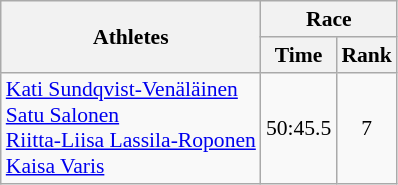<table class="wikitable" border="1" style="font-size:90%">
<tr>
<th rowspan=2>Athletes</th>
<th colspan=2>Race</th>
</tr>
<tr>
<th>Time</th>
<th>Rank</th>
</tr>
<tr>
<td><a href='#'>Kati Sundqvist-Venäläinen</a><br><a href='#'>Satu Salonen</a><br><a href='#'>Riitta-Liisa Lassila-Roponen</a><br><a href='#'>Kaisa Varis</a></td>
<td align=center>50:45.5</td>
<td align=center>7</td>
</tr>
</table>
